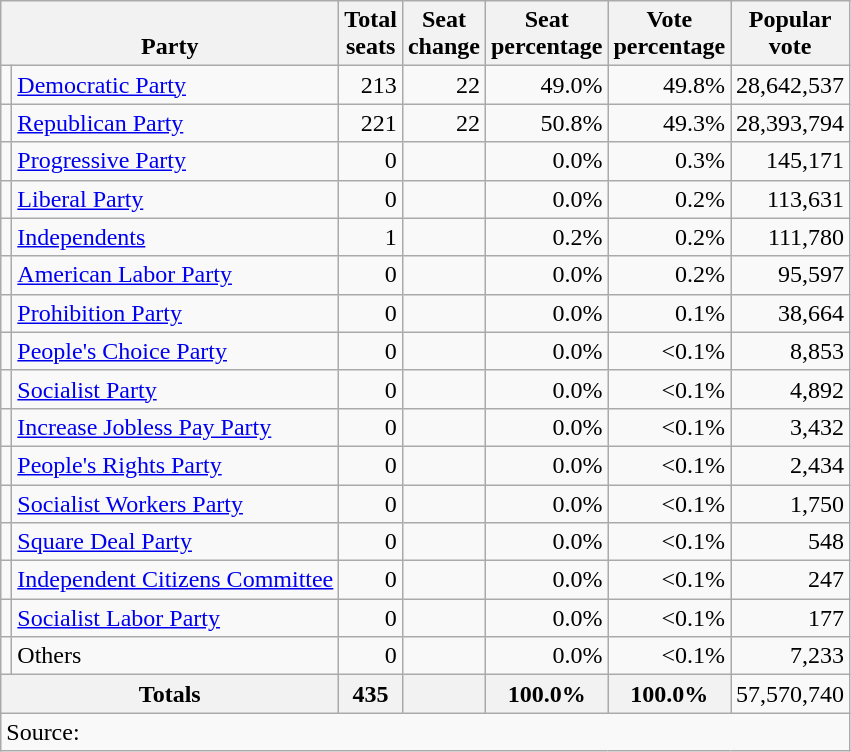<table class=wikitable>
<tr valign=bottom>
<th colspan=2>Party</th>
<th>Total<br>seats</th>
<th>Seat<br>change</th>
<th>Seat<br>percentage</th>
<th>Vote<br>percentage</th>
<th>Popular<br>vote</th>
</tr>
<tr>
<td></td>
<td><a href='#'>Democratic Party</a></td>
<td align=right>213</td>
<td align=right> 22</td>
<td align=right>49.0%</td>
<td align=right >49.8%</td>
<td align=right >28,642,537</td>
</tr>
<tr>
<td></td>
<td><a href='#'>Republican Party</a></td>
<td align=right >221</td>
<td align=right > 22</td>
<td align=right >50.8%</td>
<td align=right>49.3%</td>
<td align=right>28,393,794</td>
</tr>
<tr>
<td></td>
<td><a href='#'>Progressive Party</a></td>
<td align=right>0</td>
<td align=right></td>
<td align=right>0.0%</td>
<td align=right>0.3%</td>
<td align=right>145,171</td>
</tr>
<tr>
<td></td>
<td><a href='#'>Liberal Party</a></td>
<td align=right>0</td>
<td align=right></td>
<td align=right>0.0%</td>
<td align=right>0.2%</td>
<td align=right>113,631</td>
</tr>
<tr>
<td></td>
<td><a href='#'>Independents</a></td>
<td align=right>1</td>
<td align=right></td>
<td align=right>0.2%</td>
<td align=right>0.2%</td>
<td align=right>111,780</td>
</tr>
<tr>
<td></td>
<td><a href='#'>American Labor Party</a></td>
<td align=right>0</td>
<td align=right></td>
<td align=right>0.0%</td>
<td align=right>0.2%</td>
<td align=right>95,597</td>
</tr>
<tr>
<td></td>
<td><a href='#'>Prohibition Party</a></td>
<td align=right>0</td>
<td align=right></td>
<td align=right>0.0%</td>
<td align=right>0.1%</td>
<td align=right>38,664</td>
</tr>
<tr>
<td></td>
<td><a href='#'>People's Choice Party</a></td>
<td align=right>0</td>
<td align=right></td>
<td align=right>0.0%</td>
<td align=right><0.1%</td>
<td align=right>8,853</td>
</tr>
<tr>
<td></td>
<td><a href='#'>Socialist Party</a></td>
<td align=right>0</td>
<td align=right></td>
<td align=right>0.0%</td>
<td align=right><0.1%</td>
<td align=right>4,892</td>
</tr>
<tr>
<td></td>
<td><a href='#'>Increase Jobless Pay Party</a></td>
<td align=right>0</td>
<td align=right></td>
<td align=right>0.0%</td>
<td align=right><0.1%</td>
<td align=right>3,432</td>
</tr>
<tr>
<td></td>
<td><a href='#'>People's Rights Party</a></td>
<td align=right>0</td>
<td align=right></td>
<td align=right>0.0%</td>
<td align=right><0.1%</td>
<td align=right>2,434</td>
</tr>
<tr>
<td></td>
<td><a href='#'>Socialist Workers Party</a></td>
<td align=right>0</td>
<td align=right></td>
<td align=right>0.0%</td>
<td align=right><0.1%</td>
<td align=right>1,750</td>
</tr>
<tr>
<td></td>
<td><a href='#'>Square Deal Party</a></td>
<td align=right>0</td>
<td align=right></td>
<td align=right>0.0%</td>
<td align=right><0.1%</td>
<td align=right>548</td>
</tr>
<tr>
<td></td>
<td><a href='#'>Independent Citizens Committee</a></td>
<td align=right>0</td>
<td align=right></td>
<td align=right>0.0%</td>
<td align=right><0.1%</td>
<td align=right>247</td>
</tr>
<tr>
<td></td>
<td><a href='#'>Socialist Labor Party</a></td>
<td align=right>0</td>
<td align=right></td>
<td align=right>0.0%</td>
<td align=right><0.1%</td>
<td align=right>177</td>
</tr>
<tr>
<td></td>
<td>Others</td>
<td align=right>0</td>
<td align=right></td>
<td align=right>0.0%</td>
<td align=right><0.1%</td>
<td align=right>7,233</td>
</tr>
<tr>
<th colspan=2>Totals</th>
<th align=right>435</th>
<th align=right></th>
<th align=right>100.0%</th>
<th align=right>100.0%</th>
<td align=right>57,570,740</td>
</tr>
<tr>
<td align="left" colspan=9>Source: </td>
</tr>
</table>
